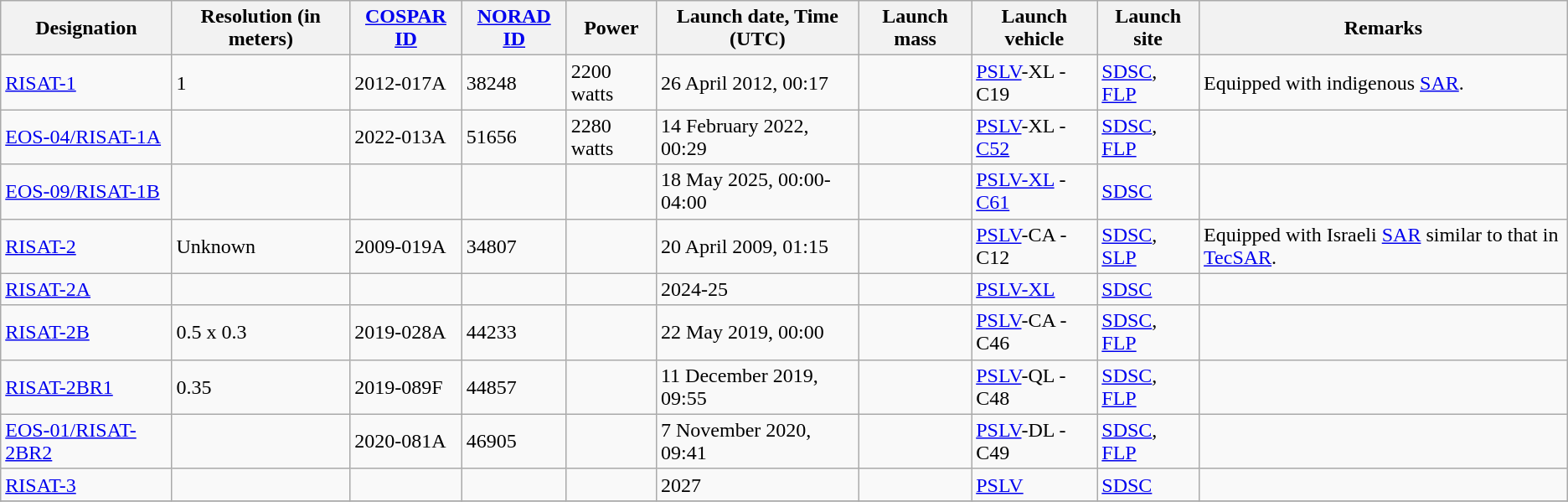<table class="wikitable sortable">
<tr>
<th>Designation</th>
<th>Resolution (in meters)</th>
<th><a href='#'>COSPAR ID</a></th>
<th><a href='#'>NORAD ID</a></th>
<th>Power</th>
<th>Launch date, Time (UTC)</th>
<th>Launch mass</th>
<th>Launch vehicle</th>
<th>Launch site</th>
<th>Remarks</th>
</tr>
<tr>
<td><a href='#'>RISAT-1</a></td>
<td>1</td>
<td>2012-017A</td>
<td>38248</td>
<td>2200 watts </td>
<td>26 April 2012, 00:17</td>
<td></td>
<td><a href='#'>PSLV</a>-XL -C19</td>
<td><a href='#'>SDSC</a>, <a href='#'>FLP</a></td>
<td>Equipped with indigenous <a href='#'>SAR</a>.</td>
</tr>
<tr>
<td><a href='#'>EOS-04/RISAT-1A</a></td>
<td></td>
<td>2022-013A</td>
<td>51656</td>
<td>2280 watts</td>
<td>14 February 2022, 00:29</td>
<td></td>
<td><a href='#'>PSLV</a>-XL -<a href='#'>C52</a></td>
<td><a href='#'>SDSC</a>, <a href='#'>FLP</a></td>
<td></td>
</tr>
<tr>
<td><a href='#'>EOS-09/RISAT-1B</a></td>
<td></td>
<td></td>
<td></td>
<td></td>
<td>18 May 2025, 00:00-04:00</td>
<td></td>
<td><a href='#'>PSLV-XL</a> -<a href='#'>C61</a></td>
<td><a href='#'>SDSC</a></td>
<td></td>
</tr>
<tr>
<td><a href='#'>RISAT-2</a></td>
<td>Unknown</td>
<td>2009-019A</td>
<td>34807</td>
<td></td>
<td>20 April 2009, 01:15</td>
<td></td>
<td><a href='#'>PSLV</a>-CA -C12</td>
<td><a href='#'>SDSC</a>, <a href='#'>SLP</a></td>
<td>Equipped with Israeli <a href='#'>SAR</a> similar to that in <a href='#'>TecSAR</a>.</td>
</tr>
<tr>
<td><a href='#'>RISAT-2A</a></td>
<td></td>
<td></td>
<td></td>
<td></td>
<td>2024-25</td>
<td></td>
<td><a href='#'>PSLV-XL</a></td>
<td><a href='#'>SDSC</a></td>
<td></td>
</tr>
<tr>
<td><a href='#'>RISAT-2B</a></td>
<td>0.5 x 0.3</td>
<td>2019-028A</td>
<td>44233</td>
<td></td>
<td>22 May 2019, 00:00</td>
<td></td>
<td><a href='#'>PSLV</a>-CA -C46</td>
<td><a href='#'>SDSC</a>, <a href='#'>FLP</a></td>
<td></td>
</tr>
<tr>
<td><a href='#'>RISAT-2BR1</a></td>
<td>0.35</td>
<td>2019-089F</td>
<td>44857</td>
<td></td>
<td>11 December 2019, 09:55</td>
<td></td>
<td><a href='#'>PSLV</a>-QL -C48</td>
<td><a href='#'>SDSC</a>, <a href='#'>FLP</a></td>
<td></td>
</tr>
<tr>
<td><a href='#'>EOS-01/RISAT-2BR2</a></td>
<td></td>
<td>2020-081A</td>
<td>46905</td>
<td></td>
<td>7 November 2020, 09:41</td>
<td></td>
<td><a href='#'>PSLV</a>-DL -C49</td>
<td><a href='#'>SDSC</a>, <a href='#'>FLP</a></td>
<td></td>
</tr>
<tr>
<td><a href='#'>RISAT-3</a></td>
<td></td>
<td></td>
<td></td>
<td></td>
<td>2027</td>
<td></td>
<td><a href='#'>PSLV</a></td>
<td><a href='#'>SDSC</a></td>
<td></td>
</tr>
<tr>
</tr>
</table>
